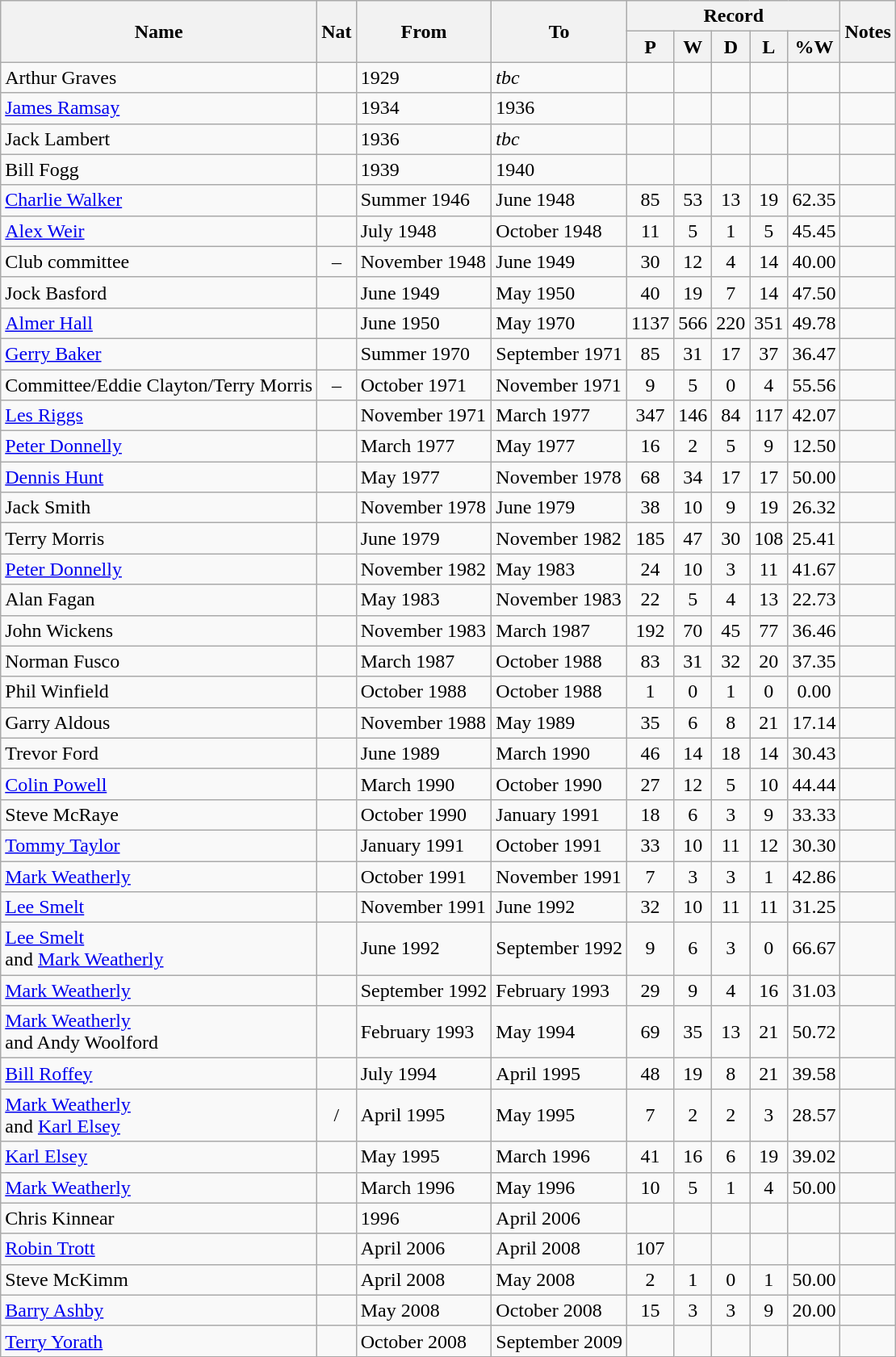<table class="wikitable" style="text-align: center">
<tr>
<th rowspan="2">Name</th>
<th rowspan="2">Nat</th>
<th rowspan="2">From</th>
<th rowspan="2">To</th>
<th colspan="5">Record</th>
<th rowspan="2">Notes</th>
</tr>
<tr>
<th>P</th>
<th>W</th>
<th>D</th>
<th>L</th>
<th>%W</th>
</tr>
<tr>
<td align=left>Arthur Graves</td>
<td></td>
<td align=left>1929</td>
<td align=left><em>tbc</em></td>
<td></td>
<td></td>
<td></td>
<td></td>
<td></td>
<td></td>
</tr>
<tr>
<td align=left><a href='#'>James Ramsay</a></td>
<td></td>
<td align=left>1934</td>
<td align=left>1936</td>
<td></td>
<td></td>
<td></td>
<td></td>
<td></td>
<td></td>
</tr>
<tr>
<td align=left>Jack Lambert</td>
<td></td>
<td align=left>1936</td>
<td align=left><em>tbc</em></td>
<td></td>
<td></td>
<td></td>
<td></td>
<td></td>
<td></td>
</tr>
<tr>
<td align=left>Bill Fogg</td>
<td></td>
<td align=left>1939</td>
<td align=left>1940</td>
<td></td>
<td></td>
<td></td>
<td></td>
<td></td>
<td></td>
</tr>
<tr>
<td align=left><a href='#'>Charlie Walker</a></td>
<td></td>
<td align=left>Summer 1946</td>
<td align=left>June 1948</td>
<td>85</td>
<td>53</td>
<td>13</td>
<td>19</td>
<td>62.35</td>
<td></td>
</tr>
<tr>
<td align=left><a href='#'>Alex Weir</a></td>
<td></td>
<td align=left>July 1948</td>
<td align=left>October 1948</td>
<td>11</td>
<td>5</td>
<td>1</td>
<td>5</td>
<td>45.45</td>
<td></td>
</tr>
<tr>
<td align=left>Club committee</td>
<td>–</td>
<td align=left>November 1948</td>
<td align=left>June 1949</td>
<td>30</td>
<td>12</td>
<td>4</td>
<td>14</td>
<td>40.00</td>
<td></td>
</tr>
<tr>
<td align=left>Jock Basford</td>
<td></td>
<td align=left>June 1949</td>
<td align=left>May 1950</td>
<td>40</td>
<td>19</td>
<td>7</td>
<td>14</td>
<td>47.50</td>
<td></td>
</tr>
<tr>
<td align=left><a href='#'>Almer Hall</a></td>
<td></td>
<td align=left>June 1950</td>
<td align=left>May 1970</td>
<td>1137</td>
<td>566</td>
<td>220</td>
<td>351</td>
<td>49.78</td>
<td></td>
</tr>
<tr>
<td align=left><a href='#'>Gerry Baker</a></td>
<td></td>
<td align=left>Summer 1970</td>
<td align=left>September 1971</td>
<td>85</td>
<td>31</td>
<td>17</td>
<td>37</td>
<td>36.47</td>
<td></td>
</tr>
<tr>
<td align=left>Committee/Eddie Clayton/Terry Morris</td>
<td>–</td>
<td align=left>October 1971</td>
<td align=left>November 1971</td>
<td>9</td>
<td>5</td>
<td>0</td>
<td>4</td>
<td>55.56</td>
<td></td>
</tr>
<tr>
<td align=left><a href='#'>Les Riggs</a></td>
<td></td>
<td align=left>November 1971</td>
<td align=left>March 1977</td>
<td>347</td>
<td>146</td>
<td>84</td>
<td>117</td>
<td>42.07</td>
<td></td>
</tr>
<tr>
<td align=left><a href='#'>Peter Donnelly</a></td>
<td></td>
<td align=left>March 1977</td>
<td align=left>May 1977</td>
<td>16</td>
<td>2</td>
<td>5</td>
<td>9</td>
<td>12.50</td>
<td></td>
</tr>
<tr>
<td align=left><a href='#'>Dennis Hunt</a></td>
<td></td>
<td align=left>May 1977</td>
<td align=left>November 1978</td>
<td>68</td>
<td>34</td>
<td>17</td>
<td>17</td>
<td>50.00</td>
<td></td>
</tr>
<tr>
<td align=left>Jack Smith</td>
<td></td>
<td align=left>November 1978</td>
<td align=left>June 1979</td>
<td>38</td>
<td>10</td>
<td>9</td>
<td>19</td>
<td>26.32</td>
<td></td>
</tr>
<tr>
<td align=left>Terry Morris</td>
<td></td>
<td align=left>June 1979</td>
<td align=left>November 1982</td>
<td>185</td>
<td>47</td>
<td>30</td>
<td>108</td>
<td>25.41</td>
<td></td>
</tr>
<tr>
<td align=left><a href='#'>Peter Donnelly</a></td>
<td></td>
<td align=left>November 1982</td>
<td align=left>May 1983</td>
<td>24</td>
<td>10</td>
<td>3</td>
<td>11</td>
<td>41.67</td>
<td></td>
</tr>
<tr>
<td align=left>Alan Fagan</td>
<td></td>
<td align=left>May 1983</td>
<td align=left>November 1983</td>
<td>22</td>
<td>5</td>
<td>4</td>
<td>13</td>
<td>22.73</td>
<td></td>
</tr>
<tr>
<td align=left>John Wickens</td>
<td></td>
<td align=left>November 1983</td>
<td align=left>March 1987</td>
<td>192</td>
<td>70</td>
<td>45</td>
<td>77</td>
<td>36.46</td>
<td></td>
</tr>
<tr>
<td align=left>Norman Fusco</td>
<td></td>
<td align=left>March 1987</td>
<td align=left>October 1988</td>
<td>83</td>
<td>31</td>
<td>32</td>
<td>20</td>
<td>37.35</td>
<td></td>
</tr>
<tr>
<td align=left>Phil Winfield</td>
<td></td>
<td align=left>October 1988</td>
<td align=left>October 1988</td>
<td>1</td>
<td>0</td>
<td>1</td>
<td>0</td>
<td>0.00</td>
<td></td>
</tr>
<tr>
<td align=left>Garry Aldous</td>
<td></td>
<td align=left>November 1988</td>
<td align=left>May 1989</td>
<td>35</td>
<td>6</td>
<td>8</td>
<td>21</td>
<td>17.14</td>
<td></td>
</tr>
<tr>
<td align=left>Trevor Ford</td>
<td></td>
<td align=left>June 1989</td>
<td align=left>March 1990</td>
<td>46</td>
<td>14</td>
<td>18</td>
<td>14</td>
<td>30.43</td>
<td></td>
</tr>
<tr>
<td align=left><a href='#'>Colin Powell</a></td>
<td></td>
<td align=left>March 1990</td>
<td align=left>October 1990</td>
<td>27</td>
<td>12</td>
<td>5</td>
<td>10</td>
<td>44.44</td>
<td></td>
</tr>
<tr>
<td align=left>Steve McRaye</td>
<td></td>
<td align=left>October 1990</td>
<td align=left>January 1991</td>
<td>18</td>
<td>6</td>
<td>3</td>
<td>9</td>
<td>33.33</td>
<td></td>
</tr>
<tr>
<td align=left><a href='#'>Tommy Taylor</a></td>
<td></td>
<td align=left>January 1991</td>
<td align=left>October 1991</td>
<td>33</td>
<td>10</td>
<td>11</td>
<td>12</td>
<td>30.30</td>
<td></td>
</tr>
<tr>
<td align=left><a href='#'>Mark Weatherly</a></td>
<td></td>
<td align=left>October 1991</td>
<td align=left>November 1991</td>
<td>7</td>
<td>3</td>
<td>3</td>
<td>1</td>
<td>42.86</td>
<td></td>
</tr>
<tr>
<td align=left><a href='#'>Lee Smelt</a></td>
<td></td>
<td align=left>November 1991</td>
<td align=left>June 1992</td>
<td>32</td>
<td>10</td>
<td>11</td>
<td>11</td>
<td>31.25</td>
<td></td>
</tr>
<tr>
<td align=left><a href='#'>Lee Smelt</a><br>and <a href='#'>Mark Weatherly</a></td>
<td></td>
<td align=left>June 1992</td>
<td align=left>September 1992</td>
<td>9</td>
<td>6</td>
<td>3</td>
<td>0</td>
<td>66.67</td>
<td></td>
</tr>
<tr>
<td align=left><a href='#'>Mark Weatherly</a></td>
<td></td>
<td align=left>September 1992</td>
<td align=left>February 1993</td>
<td>29</td>
<td>9</td>
<td>4</td>
<td>16</td>
<td>31.03</td>
<td></td>
</tr>
<tr>
<td align=left><a href='#'>Mark Weatherly</a><br>and Andy Woolford</td>
<td></td>
<td align=left>February 1993</td>
<td align=left>May 1994</td>
<td>69</td>
<td>35</td>
<td>13</td>
<td>21</td>
<td>50.72</td>
<td></td>
</tr>
<tr>
<td align=left><a href='#'>Bill Roffey</a></td>
<td></td>
<td align=left>July 1994</td>
<td align=left>April 1995</td>
<td>48</td>
<td>19</td>
<td>8</td>
<td>21</td>
<td>39.58</td>
<td></td>
</tr>
<tr>
<td align=left><a href='#'>Mark Weatherly</a><br>and <a href='#'>Karl Elsey</a></td>
<td>/</td>
<td align=left>April 1995</td>
<td align=left>May 1995</td>
<td>7</td>
<td>2</td>
<td>2</td>
<td>3</td>
<td>28.57</td>
<td></td>
</tr>
<tr>
<td align=left><a href='#'>Karl Elsey</a></td>
<td></td>
<td align=left>May 1995</td>
<td align=left>March 1996</td>
<td>41</td>
<td>16</td>
<td>6</td>
<td>19</td>
<td>39.02</td>
<td></td>
</tr>
<tr>
<td align=left><a href='#'>Mark Weatherly</a></td>
<td></td>
<td align=left>March 1996</td>
<td align=left>May 1996</td>
<td>10</td>
<td>5</td>
<td>1</td>
<td>4</td>
<td>50.00</td>
<td></td>
</tr>
<tr>
<td align=left>Chris Kinnear</td>
<td></td>
<td align=left>1996</td>
<td align=left>April 2006</td>
<td></td>
<td></td>
<td></td>
<td></td>
<td></td>
<td></td>
</tr>
<tr>
<td align=left><a href='#'>Robin Trott</a></td>
<td></td>
<td align=left>April 2006</td>
<td align=left>April 2008</td>
<td>107</td>
<td></td>
<td></td>
<td></td>
<td></td>
<td></td>
</tr>
<tr>
<td align=left>Steve McKimm</td>
<td></td>
<td align=left>April 2008</td>
<td align=left>May 2008</td>
<td>2</td>
<td>1</td>
<td>0</td>
<td>1</td>
<td>50.00</td>
<td></td>
</tr>
<tr>
<td align=left><a href='#'>Barry Ashby</a></td>
<td></td>
<td align=left>May 2008</td>
<td align=left>October 2008</td>
<td>15</td>
<td>3</td>
<td>3</td>
<td>9</td>
<td>20.00</td>
<td></td>
</tr>
<tr>
<td align=left><a href='#'>Terry Yorath</a></td>
<td></td>
<td align=left>October 2008</td>
<td align=left>September 2009</td>
<td></td>
<td></td>
<td></td>
<td></td>
<td></td>
<td></td>
</tr>
</table>
